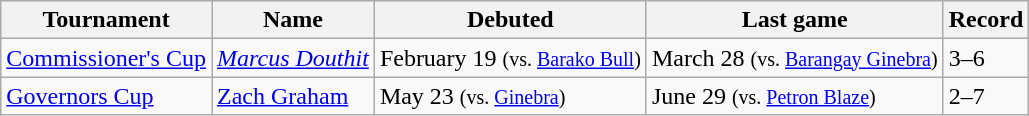<table class="wikitable">
<tr>
<th>Tournament</th>
<th>Name</th>
<th>Debuted</th>
<th>Last game</th>
<th>Record</th>
</tr>
<tr>
<td><a href='#'>Commissioner's Cup</a></td>
<td><em> <a href='#'>Marcus Douthit</a></em></td>
<td>February 19 <small>(vs. <a href='#'>Barako Bull</a>)</small></td>
<td>March 28 <small>(vs. <a href='#'>Barangay Ginebra</a>)</small></td>
<td>3–6</td>
</tr>
<tr>
<td><a href='#'>Governors Cup</a></td>
<td><a href='#'>Zach Graham</a></td>
<td>May 23 <small>(vs. <a href='#'>Ginebra</a>)</small></td>
<td>June 29 <small>(vs. <a href='#'>Petron Blaze</a>)</small></td>
<td>2–7</td>
</tr>
</table>
